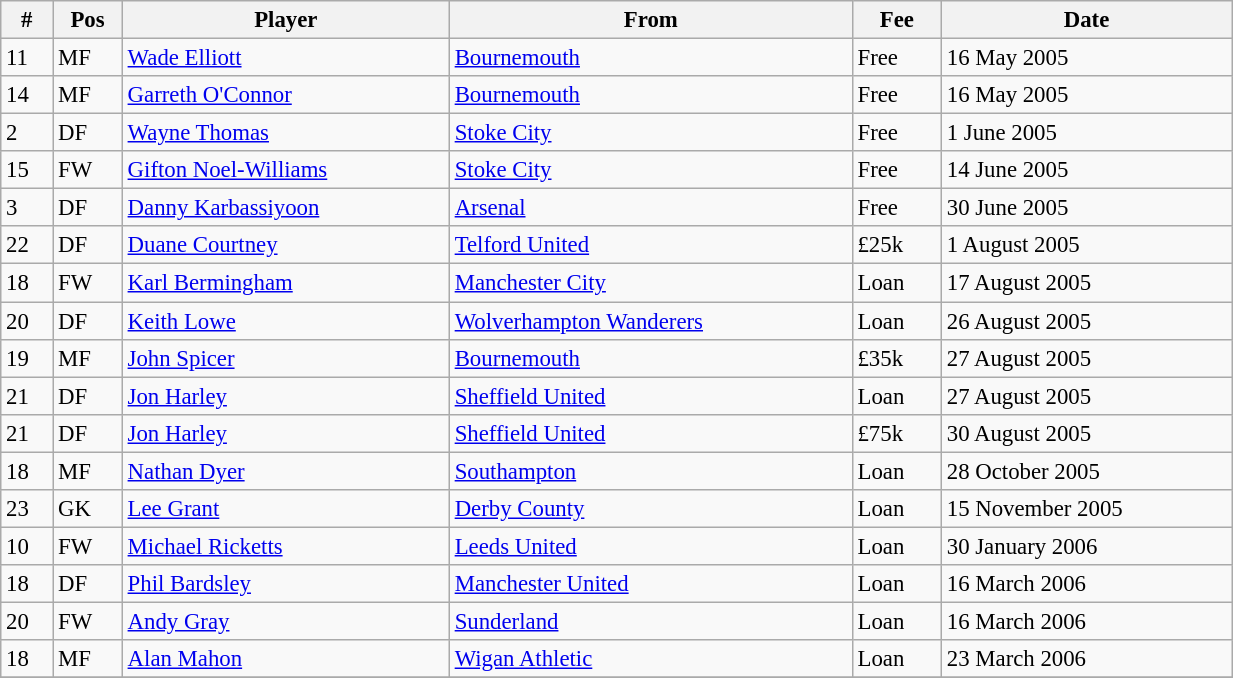<table width=65% class="wikitable" style="text-align:center; font-size:95%; text-align:left">
<tr>
<th>#</th>
<th>Pos</th>
<th>Player</th>
<th>From</th>
<th>Fee</th>
<th>Date</th>
</tr>
<tr --->
<td>11</td>
<td>MF</td>
<td> <a href='#'>Wade Elliott</a></td>
<td><a href='#'>Bournemouth</a></td>
<td>Free</td>
<td>16 May 2005</td>
</tr>
<tr --->
<td>14</td>
<td>MF</td>
<td> <a href='#'>Garreth O'Connor</a></td>
<td><a href='#'>Bournemouth</a></td>
<td>Free</td>
<td>16 May 2005</td>
</tr>
<tr --->
<td>2</td>
<td>DF</td>
<td> <a href='#'>Wayne Thomas</a></td>
<td><a href='#'>Stoke City</a></td>
<td>Free</td>
<td>1 June 2005</td>
</tr>
<tr --->
<td>15</td>
<td>FW</td>
<td> <a href='#'>Gifton Noel-Williams</a></td>
<td><a href='#'>Stoke City</a></td>
<td>Free</td>
<td>14 June 2005</td>
</tr>
<tr --->
<td>3</td>
<td>DF</td>
<td> <a href='#'>Danny Karbassiyoon</a></td>
<td><a href='#'>Arsenal</a></td>
<td>Free</td>
<td>30 June 2005</td>
</tr>
<tr --->
<td>22</td>
<td>DF</td>
<td> <a href='#'>Duane Courtney</a></td>
<td><a href='#'>Telford United</a></td>
<td>£25k</td>
<td>1 August 2005</td>
</tr>
<tr --->
<td>18</td>
<td>FW</td>
<td> <a href='#'>Karl Bermingham</a></td>
<td><a href='#'>Manchester City</a></td>
<td>Loan</td>
<td>17 August 2005</td>
</tr>
<tr --->
<td>20</td>
<td>DF</td>
<td> <a href='#'>Keith Lowe</a></td>
<td><a href='#'>Wolverhampton Wanderers</a></td>
<td>Loan</td>
<td>26 August 2005</td>
</tr>
<tr --->
<td>19</td>
<td>MF</td>
<td> <a href='#'>John Spicer</a></td>
<td><a href='#'>Bournemouth</a></td>
<td>£35k</td>
<td>27 August 2005</td>
</tr>
<tr --->
<td>21</td>
<td>DF</td>
<td> <a href='#'>Jon Harley</a></td>
<td><a href='#'>Sheffield United</a></td>
<td>Loan</td>
<td>27 August 2005</td>
</tr>
<tr --->
<td>21</td>
<td>DF</td>
<td> <a href='#'>Jon Harley</a></td>
<td><a href='#'>Sheffield United</a></td>
<td>£75k</td>
<td>30 August 2005</td>
</tr>
<tr --->
<td>18</td>
<td>MF</td>
<td> <a href='#'>Nathan Dyer</a></td>
<td><a href='#'>Southampton</a></td>
<td>Loan</td>
<td>28 October 2005</td>
</tr>
<tr --->
<td>23</td>
<td>GK</td>
<td> <a href='#'>Lee Grant</a></td>
<td><a href='#'>Derby County</a></td>
<td>Loan</td>
<td>15 November 2005</td>
</tr>
<tr --->
<td>10</td>
<td>FW</td>
<td> <a href='#'>Michael Ricketts</a></td>
<td><a href='#'>Leeds United</a></td>
<td>Loan</td>
<td>30 January 2006</td>
</tr>
<tr --->
<td>18</td>
<td>DF</td>
<td> <a href='#'>Phil Bardsley</a></td>
<td><a href='#'>Manchester United</a></td>
<td>Loan</td>
<td>16 March 2006</td>
</tr>
<tr --->
<td>20</td>
<td>FW</td>
<td> <a href='#'>Andy Gray</a></td>
<td><a href='#'>Sunderland</a></td>
<td>Loan</td>
<td>16 March 2006</td>
</tr>
<tr --->
<td>18</td>
<td>MF</td>
<td> <a href='#'>Alan Mahon</a></td>
<td><a href='#'>Wigan Athletic</a></td>
<td>Loan</td>
<td>23 March 2006</td>
</tr>
<tr --->
</tr>
</table>
